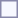<table style="border:1px solid #8888aa; background-color:#f7f8ff; padding:5px; font-size:95%; margin: 0px 12px 12px 0px;">
</table>
